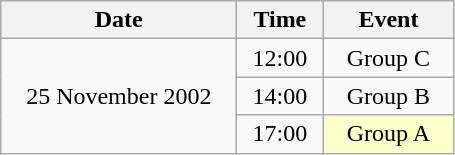<table class = "wikitable" style="text-align:center;">
<tr>
<th width=150>Date</th>
<th width=50>Time</th>
<th width=80>Event</th>
</tr>
<tr>
<td rowspan=3>25 November 2002</td>
<td>12:00</td>
<td>Group C</td>
</tr>
<tr>
<td>14:00</td>
<td>Group B</td>
</tr>
<tr>
<td>17:00</td>
<td bgcolor=ffffcc>Group A</td>
</tr>
</table>
